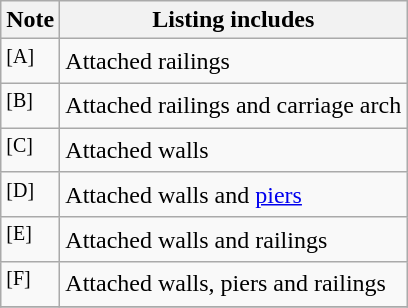<table class="wikitable">
<tr>
<th>Note</th>
<th>Listing includes</th>
</tr>
<tr>
<td><sup>[A]</sup></td>
<td>Attached railings</td>
</tr>
<tr>
<td><sup>[B]</sup></td>
<td>Attached railings and carriage arch</td>
</tr>
<tr>
<td><sup>[C]</sup></td>
<td>Attached walls</td>
</tr>
<tr>
<td><sup>[D]</sup></td>
<td>Attached walls and <a href='#'>piers</a></td>
</tr>
<tr>
<td><sup>[E]</sup></td>
<td>Attached walls and railings</td>
</tr>
<tr>
<td><sup>[F]</sup></td>
<td>Attached walls, piers and railings</td>
</tr>
<tr>
</tr>
</table>
